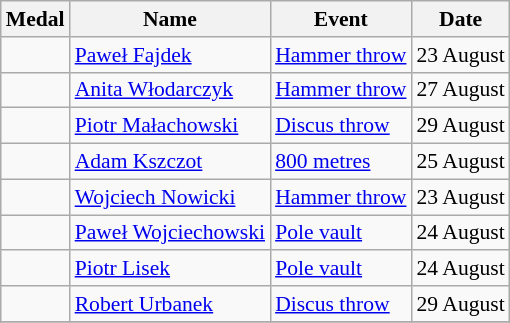<table class="wikitable" style="font-size:90%">
<tr>
<th>Medal</th>
<th>Name</th>
<th>Event</th>
<th>Date</th>
</tr>
<tr>
<td></td>
<td><a href='#'>Paweł Fajdek</a></td>
<td><a href='#'>Hammer throw</a></td>
<td>23 August</td>
</tr>
<tr>
<td></td>
<td><a href='#'>Anita Włodarczyk</a></td>
<td><a href='#'>Hammer throw</a></td>
<td>27 August</td>
</tr>
<tr>
<td></td>
<td><a href='#'>Piotr Małachowski</a></td>
<td><a href='#'>Discus throw</a></td>
<td>29 August</td>
</tr>
<tr>
<td></td>
<td><a href='#'>Adam Kszczot</a></td>
<td><a href='#'>800 metres</a></td>
<td>25 August</td>
</tr>
<tr>
<td></td>
<td><a href='#'>Wojciech Nowicki</a></td>
<td><a href='#'>Hammer throw</a></td>
<td>23 August</td>
</tr>
<tr>
<td></td>
<td><a href='#'>Paweł Wojciechowski</a></td>
<td><a href='#'>Pole vault</a></td>
<td>24 August</td>
</tr>
<tr>
<td></td>
<td><a href='#'>Piotr Lisek</a></td>
<td><a href='#'>Pole vault</a></td>
<td>24 August</td>
</tr>
<tr>
<td></td>
<td><a href='#'>Robert Urbanek</a></td>
<td><a href='#'>Discus throw</a></td>
<td>29 August</td>
</tr>
<tr>
</tr>
</table>
